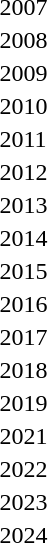<table>
<tr>
<td>2007</td>
<td></td>
<td></td>
<td></td>
</tr>
<tr>
<td>2008</td>
<td></td>
<td></td>
<td></td>
</tr>
<tr>
<td>2009</td>
<td></td>
<td></td>
<td></td>
</tr>
<tr>
<td>2010</td>
<td></td>
<td></td>
<td></td>
</tr>
<tr>
<td>2011</td>
<td></td>
<td></td>
<td></td>
</tr>
<tr>
<td>2012</td>
<td></td>
<td></td>
<td></td>
</tr>
<tr>
<td>2013</td>
<td></td>
<td></td>
<td></td>
</tr>
<tr>
<td>2014</td>
<td></td>
<td></td>
<td></td>
</tr>
<tr>
<td>2015</td>
<td></td>
<td></td>
<td></td>
</tr>
<tr>
<td>2016</td>
<td></td>
<td></td>
<td></td>
</tr>
<tr>
<td>2017</td>
<td></td>
<td></td>
<td></td>
</tr>
<tr>
<td>2018</td>
<td></td>
<td></td>
<td></td>
</tr>
<tr>
<td>2019</td>
<td></td>
<td></td>
<td></td>
</tr>
<tr>
<td>2021</td>
<td></td>
<td></td>
<td></td>
</tr>
<tr>
<td>2022</td>
<td></td>
<td></td>
<td></td>
</tr>
<tr>
<td>2023</td>
<td></td>
<td></td>
<td></td>
<td></td>
</tr>
<tr>
<td>2024</td>
<td></td>
<td></td>
<td></td>
</tr>
</table>
